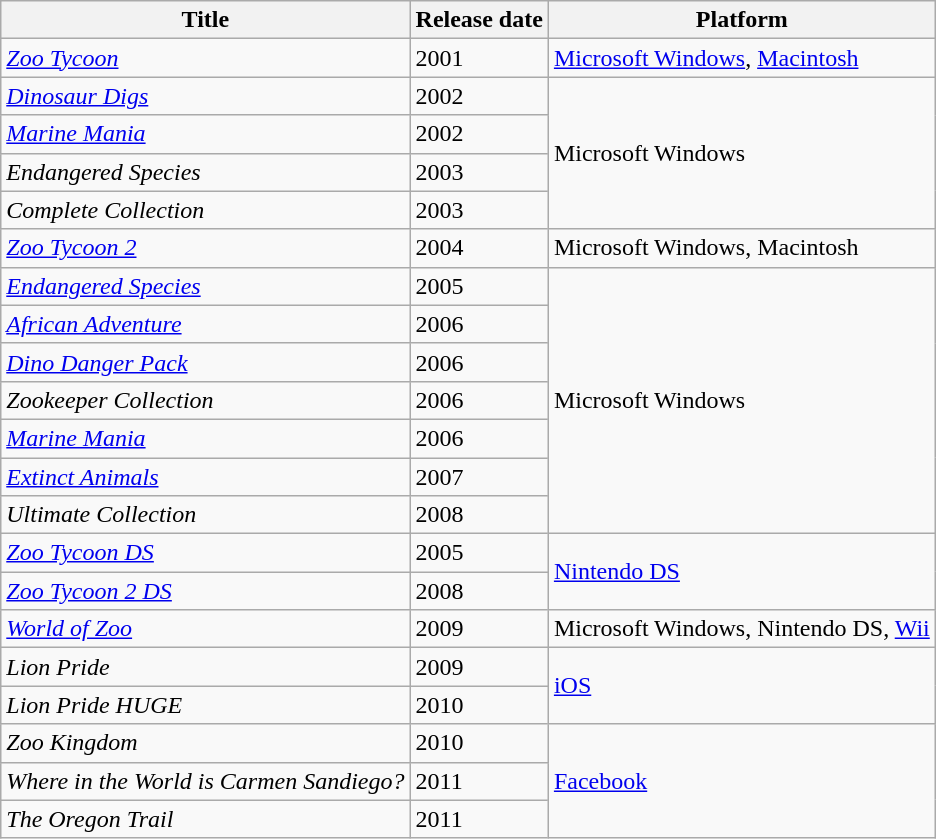<table class="wikitable">
<tr>
<th>Title</th>
<th>Release date</th>
<th>Platform</th>
</tr>
<tr>
<td><em><a href='#'>Zoo Tycoon</a></em></td>
<td>2001</td>
<td><a href='#'>Microsoft Windows</a>, <a href='#'>Macintosh</a></td>
</tr>
<tr>
<td> <em><a href='#'>Dinosaur Digs</a></em></td>
<td>2002</td>
<td rowspan="4">Microsoft Windows</td>
</tr>
<tr>
<td> <em><a href='#'>Marine Mania</a></em></td>
<td>2002</td>
</tr>
<tr>
<td> <em>Endangered Species</em></td>
<td>2003</td>
</tr>
<tr>
<td> <em>Complete Collection</em></td>
<td>2003</td>
</tr>
<tr>
<td><em><a href='#'>Zoo Tycoon 2</a></em></td>
<td>2004</td>
<td>Microsoft Windows, Macintosh</td>
</tr>
<tr>
<td> <em><a href='#'>Endangered Species</a></em></td>
<td>2005</td>
<td rowspan="7">Microsoft Windows</td>
</tr>
<tr>
<td> <em><a href='#'>African Adventure</a></em></td>
<td>2006</td>
</tr>
<tr>
<td> <em><a href='#'>Dino Danger Pack</a></em></td>
<td>2006</td>
</tr>
<tr>
<td> <em>Zookeeper Collection</em></td>
<td>2006</td>
</tr>
<tr>
<td> <em><a href='#'>Marine Mania</a></em></td>
<td>2006</td>
</tr>
<tr>
<td> <em><a href='#'>Extinct Animals</a></em></td>
<td>2007</td>
</tr>
<tr>
<td> <em>Ultimate Collection</em></td>
<td>2008</td>
</tr>
<tr>
<td><em><a href='#'>Zoo Tycoon DS</a></em></td>
<td>2005</td>
<td rowspan="2"><a href='#'>Nintendo DS</a></td>
</tr>
<tr>
<td><em><a href='#'>Zoo Tycoon 2 DS</a></em></td>
<td>2008</td>
</tr>
<tr>
<td><em><a href='#'>World of Zoo</a></em></td>
<td>2009</td>
<td>Microsoft Windows, Nintendo DS, <a href='#'>Wii</a></td>
</tr>
<tr>
<td><em>Lion Pride</em></td>
<td>2009</td>
<td rowspan="2"><a href='#'>iOS</a></td>
</tr>
<tr>
<td><em>Lion Pride HUGE</em></td>
<td>2010</td>
</tr>
<tr>
<td><em>Zoo Kingdom</em></td>
<td>2010</td>
<td rowspan="3"><a href='#'>Facebook</a></td>
</tr>
<tr>
<td><em>Where in the World is Carmen Sandiego?</em></td>
<td>2011</td>
</tr>
<tr>
<td><em>The Oregon Trail</em></td>
<td>2011</td>
</tr>
</table>
